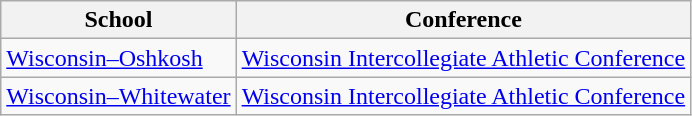<table class="wikitable sortable">
<tr>
<th>School</th>
<th>Conference</th>
</tr>
<tr>
<td><a href='#'>Wisconsin–Oshkosh</a></td>
<td><a href='#'>Wisconsin Intercollegiate Athletic Conference</a></td>
</tr>
<tr>
<td><a href='#'>Wisconsin–Whitewater</a></td>
<td><a href='#'>Wisconsin Intercollegiate Athletic Conference</a></td>
</tr>
</table>
